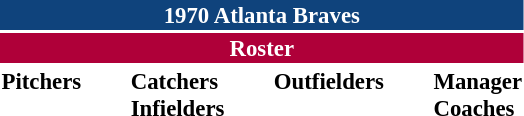<table class="toccolours" style="font-size: 95%;">
<tr>
<th colspan="10" style="background-color: #0f437c; color: white; text-align: center;">1970 Atlanta Braves</th>
</tr>
<tr>
<td colspan="10" style="background-color: #af0039; color: white; text-align: center;"><strong>Roster</strong></td>
</tr>
<tr>
<td valign="top"><strong>Pitchers</strong><br>















</td>
<td width="25px"></td>
<td valign="top"><strong>Catchers</strong><br>


<strong>Infielders</strong>








</td>
<td width="25px"></td>
<td valign="top"><strong>Outfielders</strong><br>






</td>
<td width="25px"></td>
<td valign="top"><strong>Manager</strong><br>
<strong>Coaches</strong>



</td>
</tr>
</table>
